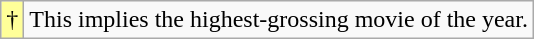<table class="wikitable">
<tr>
<td style="background-color:#FFFF99"align="center">†</td>
<td>This implies the highest-grossing movie of the year.</td>
</tr>
</table>
